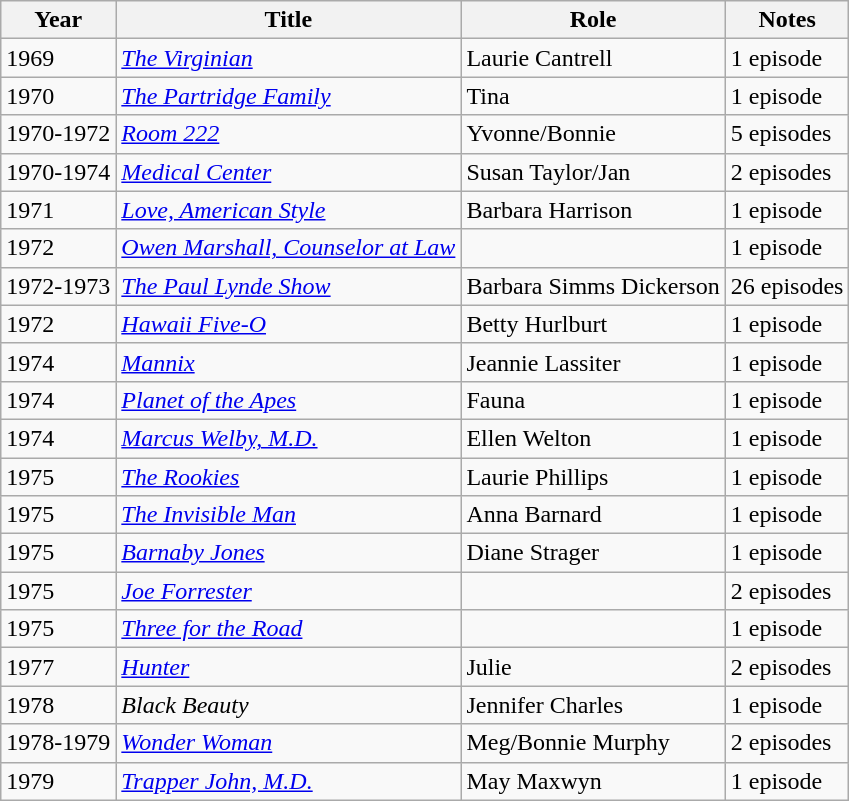<table class="wikitable">
<tr>
<th>Year</th>
<th>Title</th>
<th>Role</th>
<th>Notes</th>
</tr>
<tr>
<td>1969</td>
<td><em><a href='#'>The Virginian</a></em></td>
<td>Laurie Cantrell</td>
<td>1 episode</td>
</tr>
<tr>
<td>1970</td>
<td><em><a href='#'>The Partridge Family</a></em></td>
<td>Tina</td>
<td>1 episode</td>
</tr>
<tr>
<td>1970-1972</td>
<td><em><a href='#'>Room 222</a></em></td>
<td>Yvonne/Bonnie</td>
<td>5 episodes</td>
</tr>
<tr>
<td>1970-1974</td>
<td><em><a href='#'>Medical Center</a></em></td>
<td>Susan Taylor/Jan</td>
<td>2 episodes</td>
</tr>
<tr>
<td>1971</td>
<td><em><a href='#'>Love, American Style</a></em></td>
<td>Barbara Harrison</td>
<td>1 episode</td>
</tr>
<tr>
<td>1972</td>
<td><em><a href='#'>Owen Marshall, Counselor at Law</a></em></td>
<td></td>
<td>1 episode</td>
</tr>
<tr>
<td>1972-1973</td>
<td><em><a href='#'>The Paul Lynde Show</a></em></td>
<td>Barbara Simms Dickerson</td>
<td>26 episodes</td>
</tr>
<tr>
<td>1972</td>
<td><em><a href='#'>Hawaii Five-O</a></em></td>
<td>Betty Hurlburt</td>
<td>1 episode</td>
</tr>
<tr>
<td>1974</td>
<td><em><a href='#'>Mannix</a></em></td>
<td>Jeannie Lassiter</td>
<td>1 episode</td>
</tr>
<tr>
<td>1974</td>
<td><em><a href='#'>Planet of the Apes</a></em></td>
<td>Fauna</td>
<td>1 episode</td>
</tr>
<tr>
<td>1974</td>
<td><em><a href='#'>Marcus Welby, M.D.</a></em></td>
<td>Ellen Welton</td>
<td>1 episode</td>
</tr>
<tr>
<td>1975</td>
<td><em><a href='#'>The Rookies</a></em></td>
<td>Laurie Phillips</td>
<td>1 episode</td>
</tr>
<tr>
<td>1975</td>
<td><em><a href='#'>The Invisible Man</a></em></td>
<td>Anna Barnard</td>
<td>1 episode</td>
</tr>
<tr>
<td>1975</td>
<td><em><a href='#'>Barnaby Jones</a></em></td>
<td>Diane Strager</td>
<td>1 episode</td>
</tr>
<tr>
<td>1975</td>
<td><em><a href='#'>Joe Forrester</a></em></td>
<td></td>
<td>2 episodes</td>
</tr>
<tr>
<td>1975</td>
<td><em><a href='#'>Three for the Road</a></em></td>
<td></td>
<td>1 episode</td>
</tr>
<tr>
<td>1977</td>
<td><em><a href='#'>Hunter</a></em></td>
<td>Julie</td>
<td>2 episodes</td>
</tr>
<tr>
<td>1978</td>
<td><em>Black Beauty</em></td>
<td>Jennifer Charles</td>
<td>1 episode</td>
</tr>
<tr>
<td>1978-1979</td>
<td><em><a href='#'>Wonder Woman</a></em></td>
<td>Meg/Bonnie Murphy</td>
<td>2 episodes</td>
</tr>
<tr>
<td>1979</td>
<td><em><a href='#'>Trapper John, M.D.</a></em></td>
<td>May Maxwyn</td>
<td>1 episode</td>
</tr>
</table>
